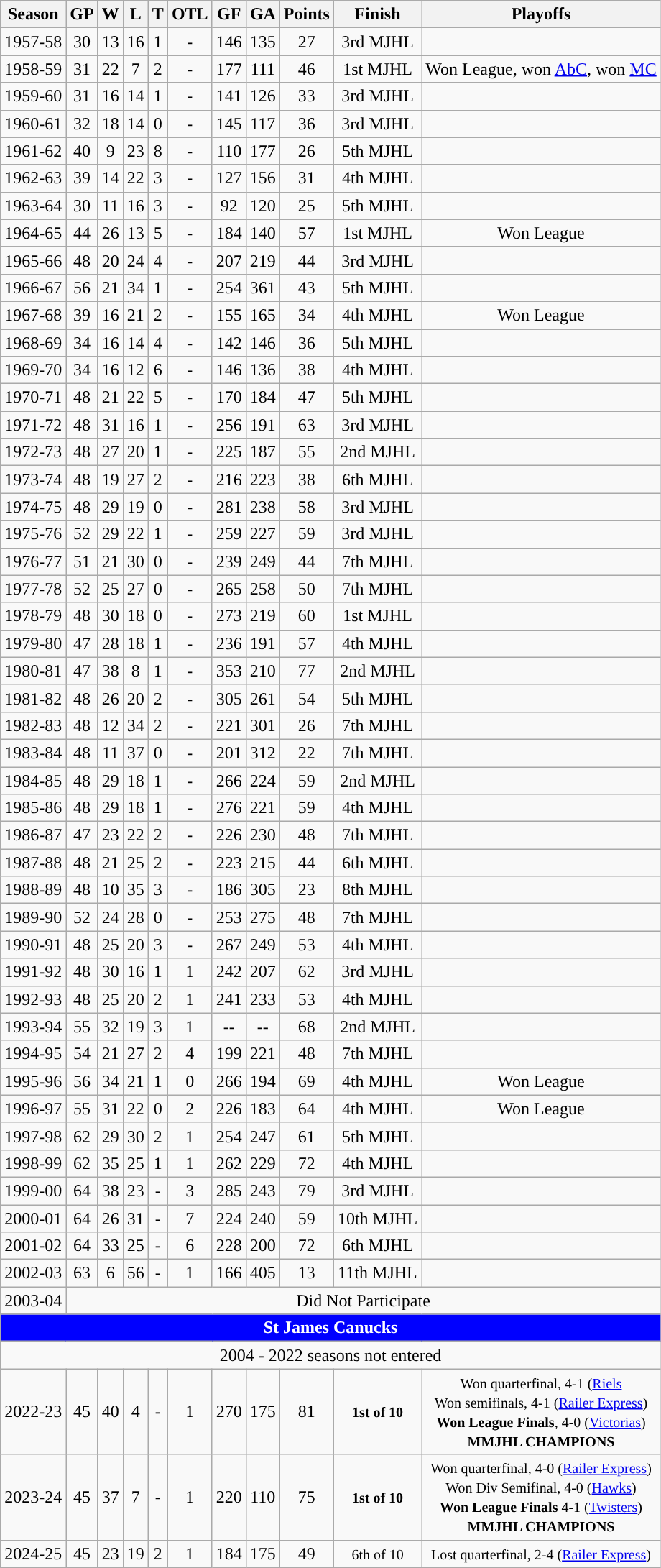<table class="wikitable" style="text-align:center">
<tr>
<th>Season</th>
<th>GP</th>
<th>W</th>
<th>L</th>
<th>T</th>
<th>OTL</th>
<th>GF</th>
<th>GA</th>
<th>Points</th>
<th>Finish</th>
<th>Playoffs</th>
</tr>
<tr>
<td>1957-58</td>
<td>30</td>
<td>13</td>
<td>16</td>
<td>1</td>
<td>-</td>
<td>146</td>
<td>135</td>
<td>27</td>
<td>3rd MJHL</td>
<td></td>
</tr>
<tr>
<td>1958-59</td>
<td>31</td>
<td>22</td>
<td>7</td>
<td>2</td>
<td>-</td>
<td>177</td>
<td>111</td>
<td>46</td>
<td>1st MJHL</td>
<td>Won League, won <a href='#'>AbC</a>, won <a href='#'>MC</a></td>
</tr>
<tr>
<td>1959-60</td>
<td>31</td>
<td>16</td>
<td>14</td>
<td>1</td>
<td>-</td>
<td>141</td>
<td>126</td>
<td>33</td>
<td>3rd MJHL</td>
<td></td>
</tr>
<tr>
<td>1960-61</td>
<td>32</td>
<td>18</td>
<td>14</td>
<td>0</td>
<td>-</td>
<td>145</td>
<td>117</td>
<td>36</td>
<td>3rd MJHL</td>
<td></td>
</tr>
<tr>
<td>1961-62</td>
<td>40</td>
<td>9</td>
<td>23</td>
<td>8</td>
<td>-</td>
<td>110</td>
<td>177</td>
<td>26</td>
<td>5th MJHL</td>
<td></td>
</tr>
<tr>
<td>1962-63</td>
<td>39</td>
<td>14</td>
<td>22</td>
<td>3</td>
<td>-</td>
<td>127</td>
<td>156</td>
<td>31</td>
<td>4th MJHL</td>
<td></td>
</tr>
<tr>
<td>1963-64</td>
<td>30</td>
<td>11</td>
<td>16</td>
<td>3</td>
<td>-</td>
<td>92</td>
<td>120</td>
<td>25</td>
<td>5th MJHL</td>
<td></td>
</tr>
<tr>
<td>1964-65</td>
<td>44</td>
<td>26</td>
<td>13</td>
<td>5</td>
<td>-</td>
<td>184</td>
<td>140</td>
<td>57</td>
<td>1st MJHL</td>
<td>Won League</td>
</tr>
<tr>
<td>1965-66</td>
<td>48</td>
<td>20</td>
<td>24</td>
<td>4</td>
<td>-</td>
<td>207</td>
<td>219</td>
<td>44</td>
<td>3rd MJHL</td>
<td></td>
</tr>
<tr>
<td>1966-67</td>
<td>56</td>
<td>21</td>
<td>34</td>
<td>1</td>
<td>-</td>
<td>254</td>
<td>361</td>
<td>43</td>
<td>5th MJHL</td>
<td></td>
</tr>
<tr>
<td>1967-68</td>
<td>39</td>
<td>16</td>
<td>21</td>
<td>2</td>
<td>-</td>
<td>155</td>
<td>165</td>
<td>34</td>
<td>4th MJHL</td>
<td>Won League</td>
</tr>
<tr>
<td>1968-69</td>
<td>34</td>
<td>16</td>
<td>14</td>
<td>4</td>
<td>-</td>
<td>142</td>
<td>146</td>
<td>36</td>
<td>5th MJHL</td>
<td></td>
</tr>
<tr>
<td>1969-70</td>
<td>34</td>
<td>16</td>
<td>12</td>
<td>6</td>
<td>-</td>
<td>146</td>
<td>136</td>
<td>38</td>
<td>4th MJHL</td>
<td></td>
</tr>
<tr>
<td>1970-71</td>
<td>48</td>
<td>21</td>
<td>22</td>
<td>5</td>
<td>-</td>
<td>170</td>
<td>184</td>
<td>47</td>
<td>5th MJHL</td>
<td></td>
</tr>
<tr>
<td>1971-72</td>
<td>48</td>
<td>31</td>
<td>16</td>
<td>1</td>
<td>-</td>
<td>256</td>
<td>191</td>
<td>63</td>
<td>3rd MJHL</td>
<td></td>
</tr>
<tr>
<td>1972-73</td>
<td>48</td>
<td>27</td>
<td>20</td>
<td>1</td>
<td>-</td>
<td>225</td>
<td>187</td>
<td>55</td>
<td>2nd MJHL</td>
<td></td>
</tr>
<tr>
<td>1973-74</td>
<td>48</td>
<td>19</td>
<td>27</td>
<td>2</td>
<td>-</td>
<td>216</td>
<td>223</td>
<td>38</td>
<td>6th MJHL</td>
<td></td>
</tr>
<tr>
<td>1974-75</td>
<td>48</td>
<td>29</td>
<td>19</td>
<td>0</td>
<td>-</td>
<td>281</td>
<td>238</td>
<td>58</td>
<td>3rd MJHL</td>
<td></td>
</tr>
<tr>
<td>1975-76</td>
<td>52</td>
<td>29</td>
<td>22</td>
<td>1</td>
<td>-</td>
<td>259</td>
<td>227</td>
<td>59</td>
<td>3rd MJHL</td>
<td></td>
</tr>
<tr>
<td>1976-77</td>
<td>51</td>
<td>21</td>
<td>30</td>
<td>0</td>
<td>-</td>
<td>239</td>
<td>249</td>
<td>44</td>
<td>7th MJHL</td>
<td></td>
</tr>
<tr>
<td>1977-78</td>
<td>52</td>
<td>25</td>
<td>27</td>
<td>0</td>
<td>-</td>
<td>265</td>
<td>258</td>
<td>50</td>
<td>7th MJHL</td>
<td></td>
</tr>
<tr>
<td>1978-79</td>
<td>48</td>
<td>30</td>
<td>18</td>
<td>0</td>
<td>-</td>
<td>273</td>
<td>219</td>
<td>60</td>
<td>1st MJHL</td>
<td></td>
</tr>
<tr>
<td>1979-80</td>
<td>47</td>
<td>28</td>
<td>18</td>
<td>1</td>
<td>-</td>
<td>236</td>
<td>191</td>
<td>57</td>
<td>4th MJHL</td>
<td></td>
</tr>
<tr>
<td>1980-81</td>
<td>47</td>
<td>38</td>
<td>8</td>
<td>1</td>
<td>-</td>
<td>353</td>
<td>210</td>
<td>77</td>
<td>2nd MJHL</td>
<td></td>
</tr>
<tr>
<td>1981-82</td>
<td>48</td>
<td>26</td>
<td>20</td>
<td>2</td>
<td>-</td>
<td>305</td>
<td>261</td>
<td>54</td>
<td>5th MJHL</td>
<td></td>
</tr>
<tr>
<td>1982-83</td>
<td>48</td>
<td>12</td>
<td>34</td>
<td>2</td>
<td>-</td>
<td>221</td>
<td>301</td>
<td>26</td>
<td>7th MJHL</td>
<td></td>
</tr>
<tr>
<td>1983-84</td>
<td>48</td>
<td>11</td>
<td>37</td>
<td>0</td>
<td>-</td>
<td>201</td>
<td>312</td>
<td>22</td>
<td>7th MJHL</td>
<td></td>
</tr>
<tr>
<td>1984-85</td>
<td>48</td>
<td>29</td>
<td>18</td>
<td>1</td>
<td>-</td>
<td>266</td>
<td>224</td>
<td>59</td>
<td>2nd MJHL</td>
<td></td>
</tr>
<tr>
<td>1985-86</td>
<td>48</td>
<td>29</td>
<td>18</td>
<td>1</td>
<td>-</td>
<td>276</td>
<td>221</td>
<td>59</td>
<td>4th MJHL</td>
<td></td>
</tr>
<tr>
<td>1986-87</td>
<td>47</td>
<td>23</td>
<td>22</td>
<td>2</td>
<td>-</td>
<td>226</td>
<td>230</td>
<td>48</td>
<td>7th MJHL</td>
<td></td>
</tr>
<tr>
<td>1987-88</td>
<td>48</td>
<td>21</td>
<td>25</td>
<td>2</td>
<td>-</td>
<td>223</td>
<td>215</td>
<td>44</td>
<td>6th MJHL</td>
<td></td>
</tr>
<tr>
<td>1988-89</td>
<td>48</td>
<td>10</td>
<td>35</td>
<td>3</td>
<td>-</td>
<td>186</td>
<td>305</td>
<td>23</td>
<td>8th MJHL</td>
<td></td>
</tr>
<tr>
<td>1989-90</td>
<td>52</td>
<td>24</td>
<td>28</td>
<td>0</td>
<td>-</td>
<td>253</td>
<td>275</td>
<td>48</td>
<td>7th MJHL</td>
<td></td>
</tr>
<tr>
<td>1990-91</td>
<td>48</td>
<td>25</td>
<td>20</td>
<td>3</td>
<td>-</td>
<td>267</td>
<td>249</td>
<td>53</td>
<td>4th MJHL</td>
<td></td>
</tr>
<tr>
<td>1991-92</td>
<td>48</td>
<td>30</td>
<td>16</td>
<td>1</td>
<td>1</td>
<td>242</td>
<td>207</td>
<td>62</td>
<td>3rd MJHL</td>
<td></td>
</tr>
<tr>
<td>1992-93</td>
<td>48</td>
<td>25</td>
<td>20</td>
<td>2</td>
<td>1</td>
<td>241</td>
<td>233</td>
<td>53</td>
<td>4th MJHL</td>
<td></td>
</tr>
<tr>
<td>1993-94</td>
<td>55</td>
<td>32</td>
<td>19</td>
<td>3</td>
<td>1</td>
<td>--</td>
<td>--</td>
<td>68</td>
<td>2nd MJHL</td>
<td></td>
</tr>
<tr>
<td>1994-95</td>
<td>54</td>
<td>21</td>
<td>27</td>
<td>2</td>
<td>4</td>
<td>199</td>
<td>221</td>
<td>48</td>
<td>7th MJHL</td>
<td></td>
</tr>
<tr>
<td>1995-96</td>
<td>56</td>
<td>34</td>
<td>21</td>
<td>1</td>
<td>0</td>
<td>266</td>
<td>194</td>
<td>69</td>
<td>4th MJHL</td>
<td>Won League</td>
</tr>
<tr>
<td>1996-97</td>
<td>55</td>
<td>31</td>
<td>22</td>
<td>0</td>
<td>2</td>
<td>226</td>
<td>183</td>
<td>64</td>
<td>4th MJHL</td>
<td>Won League</td>
</tr>
<tr>
<td>1997-98</td>
<td>62</td>
<td>29</td>
<td>30</td>
<td>2</td>
<td>1</td>
<td>254</td>
<td>247</td>
<td>61</td>
<td>5th MJHL</td>
<td></td>
</tr>
<tr>
<td>1998-99</td>
<td>62</td>
<td>35</td>
<td>25</td>
<td>1</td>
<td>1</td>
<td>262</td>
<td>229</td>
<td>72</td>
<td>4th MJHL</td>
<td></td>
</tr>
<tr>
<td>1999-00</td>
<td>64</td>
<td>38</td>
<td>23</td>
<td>-</td>
<td>3</td>
<td>285</td>
<td>243</td>
<td>79</td>
<td>3rd MJHL</td>
<td></td>
</tr>
<tr>
<td>2000-01</td>
<td>64</td>
<td>26</td>
<td>31</td>
<td>-</td>
<td>7</td>
<td>224</td>
<td>240</td>
<td>59</td>
<td>10th MJHL</td>
<td></td>
</tr>
<tr>
<td>2001-02</td>
<td>64</td>
<td>33</td>
<td>25</td>
<td>-</td>
<td>6</td>
<td>228</td>
<td>200</td>
<td>72</td>
<td>6th MJHL</td>
<td></td>
</tr>
<tr>
<td>2002-03</td>
<td>63</td>
<td>6</td>
<td>56</td>
<td>-</td>
<td>1</td>
<td>166</td>
<td>405</td>
<td>13</td>
<td>11th MJHL</td>
<td></td>
</tr>
<tr>
<td>2003-04</td>
<td colspan="11">Did Not Participate</td>
</tr>
<tr align="center" bgcolor="blue" style="color:white">
<td colspan=11><strong>St James Canucks</strong></td>
</tr>
<tr>
<td colspan=11>2004 - 2022 seasons not entered</td>
</tr>
<tr>
<td>2022-23</td>
<td>45</td>
<td>40</td>
<td>4</td>
<td>-</td>
<td>1</td>
<td>270</td>
<td>175</td>
<td>81</td>
<td><small><strong>1st of 10</strong></small></td>
<td><small>Won quarterfinal, 4-1 (<a href='#'>Riels</a><br>Won semifinals, 4-1 (<a href='#'>Railer Express</a>)<br><strong>Won League Finals</strong>, 4-0 (<a href='#'>Victorias</a>)<br><strong>MMJHL CHAMPIONS</strong></small></td>
</tr>
<tr>
<td>2023-24</td>
<td>45</td>
<td>37</td>
<td>7</td>
<td>-</td>
<td>1</td>
<td>220</td>
<td>110</td>
<td>75</td>
<td><small><strong>1st of 10</strong></small></td>
<td><small>Won quarterfinal, 4-0 (<a href='#'>Railer Express</a>)<br>Won Div Semifinal, 4-0 (<a href='#'>Hawks</a>)<br><strong>Won League Finals</strong> 4-1 (<a href='#'>Twisters</a>)<br><strong>MMJHL CHAMPIONS</strong></small></td>
</tr>
<tr>
<td>2024-25</td>
<td>45</td>
<td>23</td>
<td>19</td>
<td>2</td>
<td>1</td>
<td>184</td>
<td>175</td>
<td>49</td>
<td><small>6th of 10</small></td>
<td><small>Lost quarterfinal, 2-4 (<a href='#'>Railer Express</a>)</small></td>
</tr>
</table>
